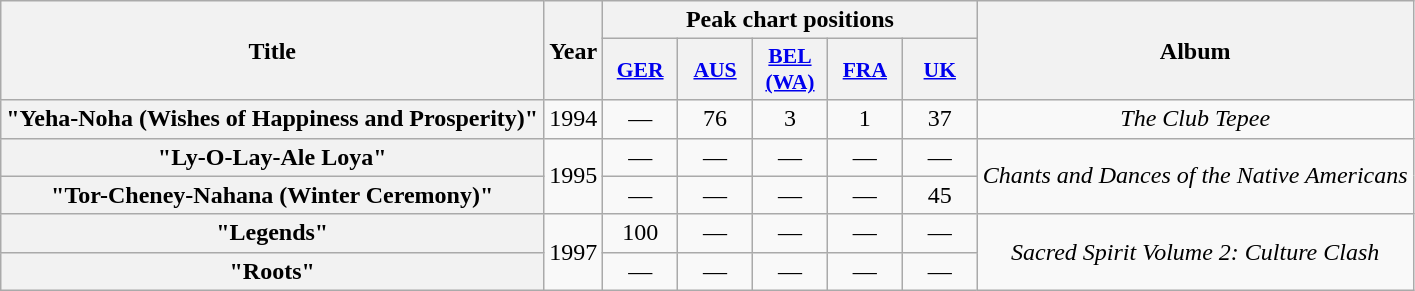<table class="wikitable plainrowheaders" style="text-align:center;">
<tr>
<th scope="col" rowspan="2">Title</th>
<th scope="col" rowspan="2">Year</th>
<th scope="col" colspan="5">Peak chart positions</th>
<th scope="col" rowspan="2">Album</th>
</tr>
<tr>
<th scope="col" style="width:3em;font-size:90%;"><a href='#'>GER</a><br></th>
<th scope="col" style="width:3em;font-size:90%;"><a href='#'>AUS</a><br></th>
<th scope="col" style="width:3em;font-size:90%;"><a href='#'>BEL<br>(WA)</a><br></th>
<th scope="col" style="width:3em;font-size:90%;"><a href='#'>FRA</a><br></th>
<th scope="col" style="width:3em;font-size:90%;"><a href='#'>UK</a><br></th>
</tr>
<tr>
<th scope="row">"Yeha-Noha (Wishes of Happiness and Prosperity)"</th>
<td>1994</td>
<td>—</td>
<td>76</td>
<td>3</td>
<td>1</td>
<td>37</td>
<td><em>The Club Tepee</em></td>
</tr>
<tr>
<th scope="row">"Ly-O-Lay-Ale Loya"</th>
<td rowspan="2">1995</td>
<td>—</td>
<td>—</td>
<td>—</td>
<td>—</td>
<td>—</td>
<td rowspan="2"><em>Chants and Dances of the Native Americans</em></td>
</tr>
<tr>
<th scope="row">"Tor-Cheney-Nahana (Winter Ceremony)"</th>
<td>—</td>
<td>—</td>
<td>—</td>
<td>—</td>
<td>45</td>
</tr>
<tr>
<th scope="row">"Legends"</th>
<td rowspan="2">1997</td>
<td>100</td>
<td>—</td>
<td>—</td>
<td>—</td>
<td>—</td>
<td rowspan="2"><em>Sacred Spirit Volume 2: Culture Clash</em></td>
</tr>
<tr>
<th scope="row">"Roots"</th>
<td>—</td>
<td>—</td>
<td>—</td>
<td>—</td>
<td>—</td>
</tr>
</table>
